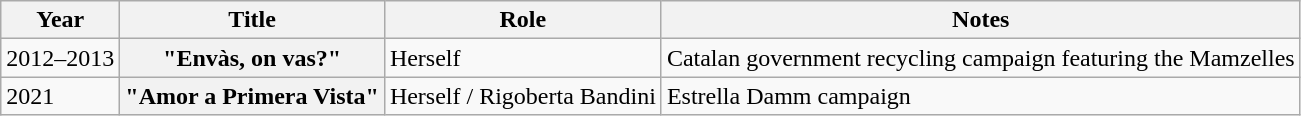<table class="wikitable plainrowheaders sortable">
<tr>
<th scope="col">Year</th>
<th scope="col">Title</th>
<th scope="col">Role</th>
<th scope="col">Notes</th>
</tr>
<tr>
<td>2012–2013</td>
<th scope="row">"Envàs, on vas?"</th>
<td>Herself</td>
<td>Catalan government recycling campaign featuring the Mamzelles</td>
</tr>
<tr>
<td>2021</td>
<th scope="row">"Amor a Primera Vista"</th>
<td>Herself / Rigoberta Bandini</td>
<td>Estrella Damm campaign</td>
</tr>
</table>
